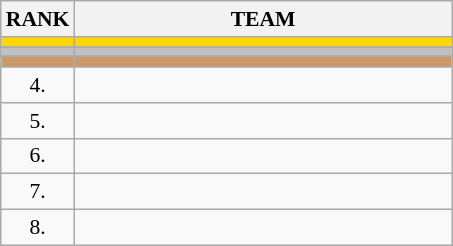<table class="wikitable" style="border-collapse: collapse; font-size: 90%;">
<tr>
<th>RANK</th>
<th align="left" style="width: 17em">TEAM</th>
</tr>
<tr bgcolor=gold>
<td align="center"></td>
<td></td>
</tr>
<tr>
</tr>
<tr bgcolor=silver>
<td align="center"></td>
<td></td>
</tr>
<tr>
</tr>
<tr bgcolor=cc9966>
<td align="center"></td>
<td></td>
</tr>
<tr>
<td align="center">4.</td>
<td></td>
</tr>
<tr>
<td align="center">5.</td>
<td></td>
</tr>
<tr>
<td align="center">6.</td>
<td></td>
</tr>
<tr>
<td align="center">7.</td>
<td></td>
</tr>
<tr>
<td align="center">8.</td>
<td></td>
</tr>
</table>
